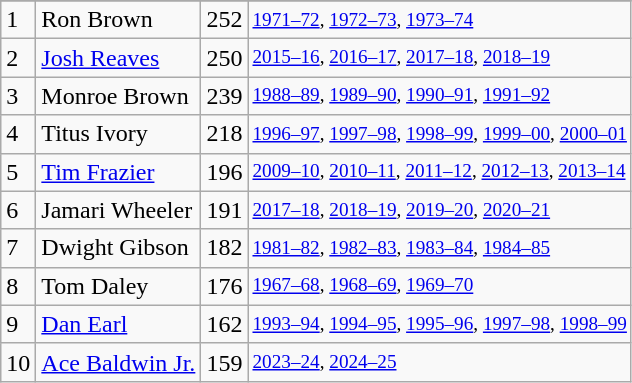<table class="wikitable">
<tr>
</tr>
<tr>
<td>1</td>
<td>Ron Brown</td>
<td>252</td>
<td style="font-size:80%;"><a href='#'>1971–72</a>, <a href='#'>1972–73</a>, <a href='#'>1973–74</a></td>
</tr>
<tr>
<td>2</td>
<td><a href='#'>Josh Reaves</a></td>
<td>250</td>
<td style="font-size:80%;"><a href='#'>2015–16</a>, <a href='#'>2016–17</a>, <a href='#'>2017–18</a>, <a href='#'>2018–19</a></td>
</tr>
<tr>
<td>3</td>
<td>Monroe Brown</td>
<td>239</td>
<td style="font-size:80%;"><a href='#'>1988–89</a>, <a href='#'>1989–90</a>, <a href='#'>1990–91</a>, <a href='#'>1991–92</a></td>
</tr>
<tr>
<td>4</td>
<td>Titus Ivory</td>
<td>218</td>
<td style="font-size:80%;"><a href='#'>1996–97</a>, <a href='#'>1997–98</a>, <a href='#'>1998–99</a>, <a href='#'>1999–00</a>, <a href='#'>2000–01</a></td>
</tr>
<tr>
<td>5</td>
<td><a href='#'>Tim Frazier</a></td>
<td>196</td>
<td style="font-size:80%;"><a href='#'>2009–10</a>, <a href='#'>2010–11</a>, <a href='#'>2011–12</a>, <a href='#'>2012–13</a>, <a href='#'>2013–14</a></td>
</tr>
<tr>
<td>6</td>
<td>Jamari Wheeler</td>
<td>191</td>
<td style="font-size:80%;"><a href='#'>2017–18</a>, <a href='#'>2018–19</a>, <a href='#'>2019–20</a>, <a href='#'>2020–21</a></td>
</tr>
<tr>
<td>7</td>
<td>Dwight Gibson</td>
<td>182</td>
<td style="font-size:80%;"><a href='#'>1981–82</a>, <a href='#'>1982–83</a>, <a href='#'>1983–84</a>, <a href='#'>1984–85</a></td>
</tr>
<tr>
<td>8</td>
<td>Tom Daley</td>
<td>176</td>
<td style="font-size:80%;"><a href='#'>1967–68</a>, <a href='#'>1968–69</a>, <a href='#'>1969–70</a></td>
</tr>
<tr>
<td>9</td>
<td><a href='#'>Dan Earl</a></td>
<td>162</td>
<td style="font-size:80%;"><a href='#'>1993–94</a>, <a href='#'>1994–95</a>, <a href='#'>1995–96</a>, <a href='#'>1997–98</a>, <a href='#'>1998–99</a></td>
</tr>
<tr>
<td>10</td>
<td><a href='#'>Ace Baldwin Jr.</a></td>
<td>159</td>
<td style="font-size:80%;"><a href='#'>2023–24</a>, <a href='#'>2024–25</a></td>
</tr>
</table>
